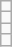<table class="wikitable">
<tr>
<td></td>
</tr>
<tr>
<td></td>
</tr>
<tr>
<td></td>
</tr>
<tr>
<td></td>
</tr>
</table>
